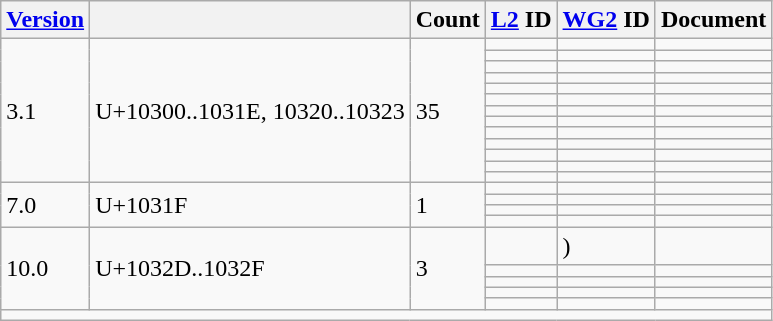<table class="wikitable collapsible sticky-header">
<tr>
<th><a href='#'>Version</a></th>
<th></th>
<th>Count</th>
<th><a href='#'>L2</a> ID</th>
<th><a href='#'>WG2</a> ID</th>
<th>Document</th>
</tr>
<tr>
<td rowspan="13">3.1</td>
<td rowspan="13">U+10300..1031E, 10320..10323</td>
<td rowspan="13">35</td>
<td></td>
<td></td>
<td></td>
</tr>
<tr>
<td></td>
<td></td>
<td></td>
</tr>
<tr>
<td></td>
<td></td>
<td></td>
</tr>
<tr>
<td></td>
<td></td>
<td></td>
</tr>
<tr>
<td></td>
<td></td>
<td></td>
</tr>
<tr>
<td></td>
<td></td>
<td></td>
</tr>
<tr>
<td></td>
<td></td>
<td></td>
</tr>
<tr>
<td></td>
<td></td>
<td></td>
</tr>
<tr>
<td></td>
<td></td>
<td></td>
</tr>
<tr>
<td></td>
<td></td>
<td></td>
</tr>
<tr>
<td></td>
<td></td>
<td></td>
</tr>
<tr>
<td></td>
<td></td>
<td></td>
</tr>
<tr>
<td></td>
<td></td>
<td></td>
</tr>
<tr>
<td rowspan="4">7.0</td>
<td rowspan="4">U+1031F</td>
<td rowspan="4">1</td>
<td></td>
<td></td>
<td></td>
</tr>
<tr>
<td></td>
<td></td>
<td></td>
</tr>
<tr>
<td></td>
<td></td>
<td></td>
</tr>
<tr>
<td></td>
<td></td>
<td></td>
</tr>
<tr>
<td rowspan="5">10.0</td>
<td rowspan="5">U+1032D..1032F</td>
<td rowspan="5">3</td>
<td></td>
<td> )</td>
<td></td>
</tr>
<tr>
<td></td>
<td></td>
<td></td>
</tr>
<tr>
<td></td>
<td></td>
<td></td>
</tr>
<tr>
<td></td>
<td></td>
<td></td>
</tr>
<tr>
<td></td>
<td></td>
<td></td>
</tr>
<tr class="sortbottom">
<td colspan="6"></td>
</tr>
</table>
